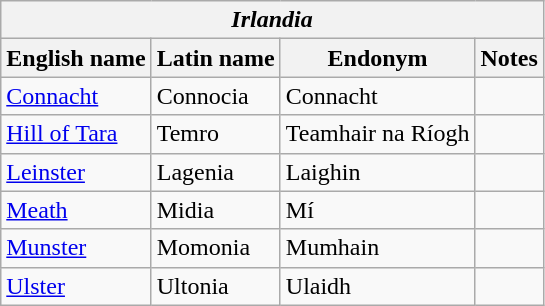<table class="wikitable sortable">
<tr>
<th colspan="4"> <em>Irlandia</em></th>
</tr>
<tr>
<th>English name</th>
<th>Latin name</th>
<th>Endonym</th>
<th>Notes</th>
</tr>
<tr>
<td><a href='#'>Connacht</a></td>
<td>Connocia</td>
<td>Connacht</td>
<td></td>
</tr>
<tr>
<td><a href='#'>Hill of Tara</a></td>
<td>Temro</td>
<td>Teamhair na Ríogh</td>
<td></td>
</tr>
<tr>
<td><a href='#'>Leinster</a></td>
<td>Lagenia</td>
<td>Laighin</td>
<td></td>
</tr>
<tr>
<td><a href='#'>Meath</a></td>
<td>Midia</td>
<td>Mí</td>
<td></td>
</tr>
<tr>
<td><a href='#'>Munster</a></td>
<td>Momonia</td>
<td>Mumhain</td>
<td></td>
</tr>
<tr>
<td><a href='#'>Ulster</a></td>
<td>Ultonia</td>
<td>Ulaidh</td>
<td></td>
</tr>
</table>
